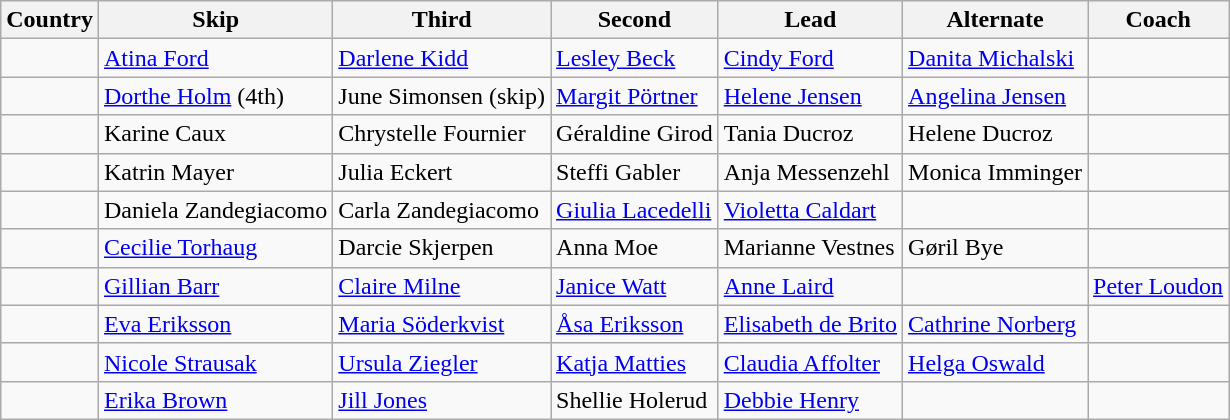<table class=wikitable>
<tr>
<th>Country</th>
<th>Skip</th>
<th>Third</th>
<th>Second</th>
<th>Lead</th>
<th>Alternate</th>
<th>Coach</th>
</tr>
<tr>
<td></td>
<td><a href='#'>Atina Ford</a></td>
<td><a href='#'>Darlene Kidd</a></td>
<td><a href='#'>Lesley Beck</a></td>
<td><a href='#'>Cindy Ford</a></td>
<td><a href='#'>Danita Michalski</a></td>
<td></td>
</tr>
<tr>
<td></td>
<td><a href='#'>Dorthe Holm</a> (4th)</td>
<td>June Simonsen (skip)</td>
<td><a href='#'>Margit Pörtner</a></td>
<td><a href='#'>Helene Jensen</a></td>
<td><a href='#'>Angelina Jensen</a></td>
<td></td>
</tr>
<tr>
<td></td>
<td>Karine Caux</td>
<td>Chrystelle Fournier</td>
<td>Géraldine Girod</td>
<td>Tania Ducroz</td>
<td>Helene Ducroz</td>
<td></td>
</tr>
<tr>
<td></td>
<td>Katrin Mayer</td>
<td>Julia Eckert</td>
<td>Steffi Gabler</td>
<td>Anja Messenzehl</td>
<td>Monica Imminger</td>
<td></td>
</tr>
<tr>
<td></td>
<td>Daniela Zandegiacomo</td>
<td>Carla Zandegiacomo</td>
<td><a href='#'>Giulia Lacedelli</a></td>
<td><a href='#'>Violetta Caldart</a></td>
<td></td>
<td></td>
</tr>
<tr>
<td></td>
<td><a href='#'>Cecilie Torhaug</a></td>
<td>Darcie Skjerpen</td>
<td>Anna Moe</td>
<td>Marianne Vestnes</td>
<td>Gøril Bye</td>
<td></td>
</tr>
<tr>
<td></td>
<td><a href='#'>Gillian Barr</a></td>
<td><a href='#'>Claire Milne</a></td>
<td><a href='#'>Janice Watt</a></td>
<td><a href='#'>Anne Laird</a></td>
<td></td>
<td><a href='#'>Peter Loudon</a></td>
</tr>
<tr>
<td></td>
<td><a href='#'>Eva Eriksson</a></td>
<td><a href='#'>Maria Söderkvist</a></td>
<td><a href='#'>Åsa Eriksson</a></td>
<td><a href='#'>Elisabeth de Brito</a></td>
<td><a href='#'>Cathrine Norberg</a></td>
<td></td>
</tr>
<tr>
<td></td>
<td><a href='#'>Nicole Strausak</a></td>
<td><a href='#'>Ursula Ziegler</a></td>
<td><a href='#'>Katja Matties</a></td>
<td><a href='#'>Claudia Affolter</a></td>
<td><a href='#'>Helga Oswald</a></td>
<td></td>
</tr>
<tr>
<td></td>
<td><a href='#'>Erika Brown</a></td>
<td><a href='#'>Jill Jones</a></td>
<td>Shellie Holerud</td>
<td><a href='#'>Debbie Henry</a></td>
<td></td>
<td></td>
</tr>
</table>
